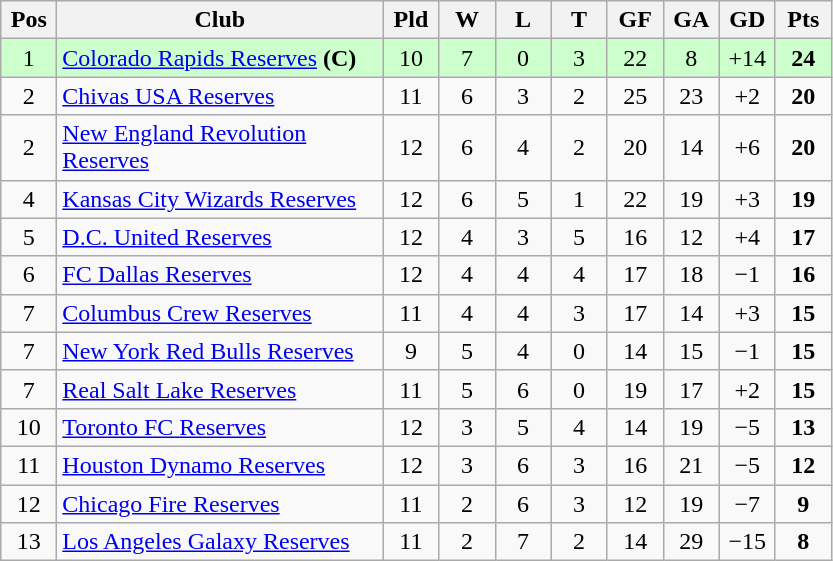<table class="wikitable" style="text-align:center">
<tr>
<th width=30>Pos</th>
<th width=210>Club</th>
<th width=30>Pld</th>
<th width=30>W</th>
<th width=30>L</th>
<th width=30>T</th>
<th width=30>GF</th>
<th width=30>GA</th>
<th width=30>GD</th>
<th width=30>Pts</th>
</tr>
<tr bgcolor=#ccffcc>
<td>1</td>
<td align="left"><a href='#'>Colorado Rapids Reserves</a> <strong>(C)</strong></td>
<td>10</td>
<td>7</td>
<td>0</td>
<td>3</td>
<td>22</td>
<td>8</td>
<td>+14</td>
<td><strong>24</strong></td>
</tr>
<tr>
<td>2</td>
<td align="left"><a href='#'>Chivas USA Reserves</a></td>
<td>11</td>
<td>6</td>
<td>3</td>
<td>2</td>
<td>25</td>
<td>23</td>
<td>+2</td>
<td><strong>20</strong></td>
</tr>
<tr>
<td>2</td>
<td align="left"><a href='#'>New England Revolution Reserves</a></td>
<td>12</td>
<td>6</td>
<td>4</td>
<td>2</td>
<td>20</td>
<td>14</td>
<td>+6</td>
<td><strong>20</strong></td>
</tr>
<tr>
<td>4</td>
<td align="left"><a href='#'>Kansas City Wizards Reserves</a></td>
<td>12</td>
<td>6</td>
<td>5</td>
<td>1</td>
<td>22</td>
<td>19</td>
<td>+3</td>
<td><strong>19</strong></td>
</tr>
<tr>
<td>5</td>
<td align="left"><a href='#'>D.C. United Reserves</a></td>
<td>12</td>
<td>4</td>
<td>3</td>
<td>5</td>
<td>16</td>
<td>12</td>
<td>+4</td>
<td><strong>17</strong></td>
</tr>
<tr>
<td>6</td>
<td align="left"><a href='#'>FC Dallas Reserves</a></td>
<td>12</td>
<td>4</td>
<td>4</td>
<td>4</td>
<td>17</td>
<td>18</td>
<td>−1</td>
<td><strong>16</strong></td>
</tr>
<tr>
<td>7</td>
<td align="left"><a href='#'>Columbus Crew Reserves</a></td>
<td>11</td>
<td>4</td>
<td>4</td>
<td>3</td>
<td>17</td>
<td>14</td>
<td>+3</td>
<td><strong>15</strong></td>
</tr>
<tr>
<td>7</td>
<td align="left"><a href='#'>New York Red Bulls Reserves</a></td>
<td>9</td>
<td>5</td>
<td>4</td>
<td>0</td>
<td>14</td>
<td>15</td>
<td>−1</td>
<td><strong>15</strong></td>
</tr>
<tr>
<td>7</td>
<td align="left"><a href='#'>Real Salt Lake Reserves</a></td>
<td>11</td>
<td>5</td>
<td>6</td>
<td>0</td>
<td>19</td>
<td>17</td>
<td>+2</td>
<td><strong>15</strong></td>
</tr>
<tr>
<td>10</td>
<td align="left"><a href='#'>Toronto FC Reserves</a></td>
<td>12</td>
<td>3</td>
<td>5</td>
<td>4</td>
<td>14</td>
<td>19</td>
<td>−5</td>
<td><strong>13</strong></td>
</tr>
<tr>
<td>11</td>
<td align="left"><a href='#'>Houston Dynamo Reserves</a></td>
<td>12</td>
<td>3</td>
<td>6</td>
<td>3</td>
<td>16</td>
<td>21</td>
<td>−5</td>
<td><strong>12</strong></td>
</tr>
<tr>
<td>12</td>
<td align="left"><a href='#'>Chicago Fire Reserves</a></td>
<td>11</td>
<td>2</td>
<td>6</td>
<td>3</td>
<td>12</td>
<td>19</td>
<td>−7</td>
<td><strong>9</strong></td>
</tr>
<tr>
<td>13</td>
<td align="left"><a href='#'>Los Angeles Galaxy Reserves</a></td>
<td>11</td>
<td>2</td>
<td>7</td>
<td>2</td>
<td>14</td>
<td>29</td>
<td>−15</td>
<td><strong>8</strong></td>
</tr>
</table>
